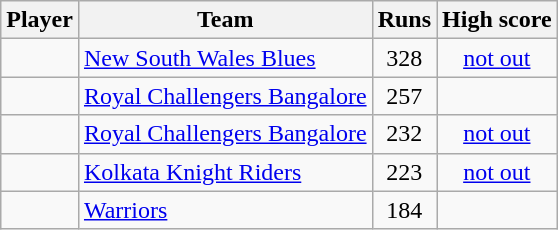<table class="wikitable" style="text-align:center;">
<tr>
<th>Player</th>
<th>Team</th>
<th>Runs</th>
<th>High score</th>
</tr>
<tr>
<td style="text-align:left;"></td>
<td style="text-align:left;"><a href='#'>New South Wales Blues</a></td>
<td>328</td>
<td> <a href='#'>not out</a></td>
</tr>
<tr>
<td style="text-align:left;"></td>
<td style="text-align:left;"><a href='#'>Royal Challengers Bangalore</a></td>
<td>257</td>
<td></td>
</tr>
<tr>
<td style="text-align:left;"></td>
<td style="text-align:left;"><a href='#'>Royal Challengers Bangalore</a></td>
<td>232</td>
<td> <a href='#'>not out</a></td>
</tr>
<tr>
<td style="text-align:left;"></td>
<td style="text-align:left;"><a href='#'>Kolkata Knight Riders</a></td>
<td>223</td>
<td> <a href='#'>not out</a></td>
</tr>
<tr>
<td style="text-align:left;"></td>
<td style="text-align:left;"><a href='#'>Warriors</a></td>
<td>184</td>
<td></td>
</tr>
</table>
